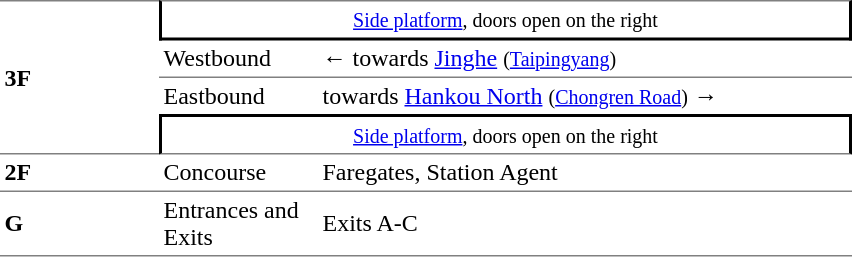<table cellspacing=0 cellpadding=3>
<tr>
<td style="border-bottom:solid 1px gray;border-top:solid 1px gray;" rowspan=4 width=100><strong>3F</strong></td>
<td style="border-right:solid 2px black;border-left:solid 2px black;border-top:solid 1px gray;border-bottom:solid 2px black;text-align:center;" colspan=2><small><a href='#'>Side platform</a>, doors open on the right</small></td>
</tr>
<tr>
<td style="border-top:solid 0px gray;" width=100>Westbound</td>
<td style="border-top:solid 0px gray;" width=350>←  towards <a href='#'>Jinghe</a> <small>(<a href='#'>Taipingyang</a>)</small></td>
</tr>
<tr>
<td style="border-top:solid 1px gray;border-bottom:solid 0px gray;">Eastbound</td>
<td style="border-top:solid 1px gray;border-bottom:solid 0px gray;">  towards <a href='#'>Hankou North</a> <small>(<a href='#'>Chongren Road</a>)</small> →</td>
</tr>
<tr>
<td style="border-right:solid 2px black;border-left:solid 2px black;border-top:solid 2px black;border-bottom:solid 1px gray;text-align:center;" colspan=2><small><a href='#'>Side platform</a>, doors open on the right</small></td>
</tr>
<tr>
<td style="border-bottom:solid 1px gray;"><strong>2F</strong></td>
<td style="border-bottom:solid 1px gray;">Concourse</td>
<td style="border-bottom:solid 1px gray;">Faregates, Station Agent</td>
</tr>
<tr>
<td style="border-bottom:solid 1px gray;"><strong>G</strong></td>
<td style="border-bottom:solid 1px gray;">Entrances and Exits</td>
<td style="border-bottom:solid 1px gray;">Exits A-C</td>
</tr>
</table>
